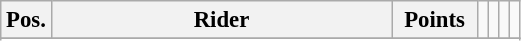<table class="wikitable" style="font-size: 95%">
<tr valign=top >
<th width=20px valign=middle>Pos.</th>
<th width=220px valign=middle>Rider</th>
<th width=50px valign=middle>Points</th>
<td></td>
<td></td>
<td></td>
<td></td>
</tr>
<tr>
</tr>
<tr>
</tr>
</table>
